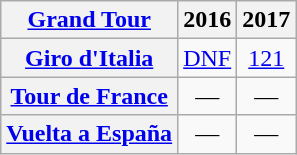<table class="wikitable plainrowheaders">
<tr>
<th scope="col"><a href='#'>Grand Tour</a></th>
<th scope="col">2016</th>
<th scope="col">2017</th>
</tr>
<tr style="text-align:center;">
<th scope="row"> <a href='#'>Giro d'Italia</a></th>
<td><a href='#'>DNF</a></td>
<td><a href='#'>121</a></td>
</tr>
<tr style="text-align:center;">
<th scope="row"> <a href='#'>Tour de France</a></th>
<td>—</td>
<td>—</td>
</tr>
<tr style="text-align:center;">
<th scope="row"> <a href='#'>Vuelta a España</a></th>
<td>—</td>
<td>—</td>
</tr>
</table>
